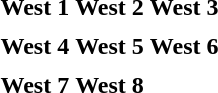<table>
<tr valign=top>
<th align="center">West 1</th>
<th align="center">West 2</th>
<th align="center">West 3</th>
</tr>
<tr valign=top>
<td align="left"></td>
<td align="left"></td>
<td align="left"></td>
</tr>
<tr valign=top>
<th align="center">West 4</th>
<th align="center">West 5</th>
<th align="center">West 6</th>
</tr>
<tr valign=top>
<td align="left"></td>
<td align="left"></td>
<td align="left"></td>
</tr>
<tr valign=top>
<th align="center">West 7</th>
<th align="center">West 8</th>
</tr>
<tr valign=top>
<td align="left"></td>
<td align="left"></td>
</tr>
</table>
